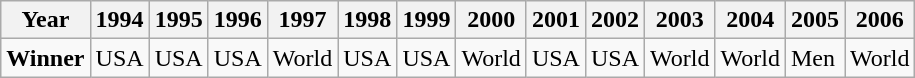<table class="wikitable">
<tr ---->
<th>Year</th>
<th>1994</th>
<th>1995</th>
<th>1996</th>
<th>1997</th>
<th>1998</th>
<th>1999</th>
<th>2000</th>
<th>2001</th>
<th>2002</th>
<th>2003</th>
<th>2004</th>
<th>2005</th>
<th>2006</th>
</tr>
<tr 2011---->
<td><strong>Winner</strong></td>
<td>USA</td>
<td>USA</td>
<td>USA</td>
<td>World</td>
<td>USA</td>
<td>USA</td>
<td>World</td>
<td>USA</td>
<td>USA</td>
<td>World</td>
<td>World</td>
<td>Men</td>
<td>World</td>
</tr>
</table>
